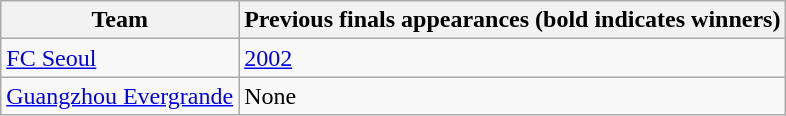<table class="wikitable">
<tr>
<th>Team</th>
<th>Previous finals appearances (bold indicates winners)</th>
</tr>
<tr>
<td> <a href='#'>FC Seoul</a></td>
<td><a href='#'>2002</a></td>
</tr>
<tr>
<td> <a href='#'>Guangzhou Evergrande</a></td>
<td>None</td>
</tr>
</table>
